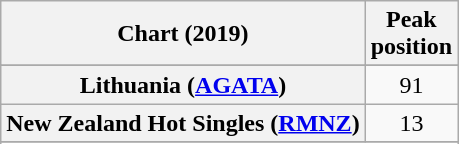<table class="wikitable sortable plainrowheaders" style="text-align:center">
<tr>
<th scope="col">Chart (2019)</th>
<th scope="col">Peak<br>position</th>
</tr>
<tr>
</tr>
<tr>
<th scope="row">Lithuania (<a href='#'>AGATA</a>)</th>
<td>91</td>
</tr>
<tr>
<th scope="row">New Zealand Hot Singles (<a href='#'>RMNZ</a>)</th>
<td>13</td>
</tr>
<tr>
</tr>
<tr>
</tr>
<tr>
</tr>
</table>
